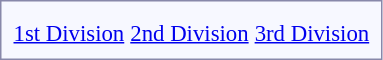<table style="border:1px solid #8888aa; background-color:#f7f8ff; padding:5px; font-size:95%; float: left; margin: 0px 12px 12px 0px;">
<tr>
<td align="center"></td>
<td></td>
<td></td>
</tr>
<tr>
<td align="center"><a href='#'>1st Division</a></td>
<td align="center"><a href='#'>2nd Division</a></td>
<td align="center"><a href='#'>3rd Division</a></td>
</tr>
</table>
